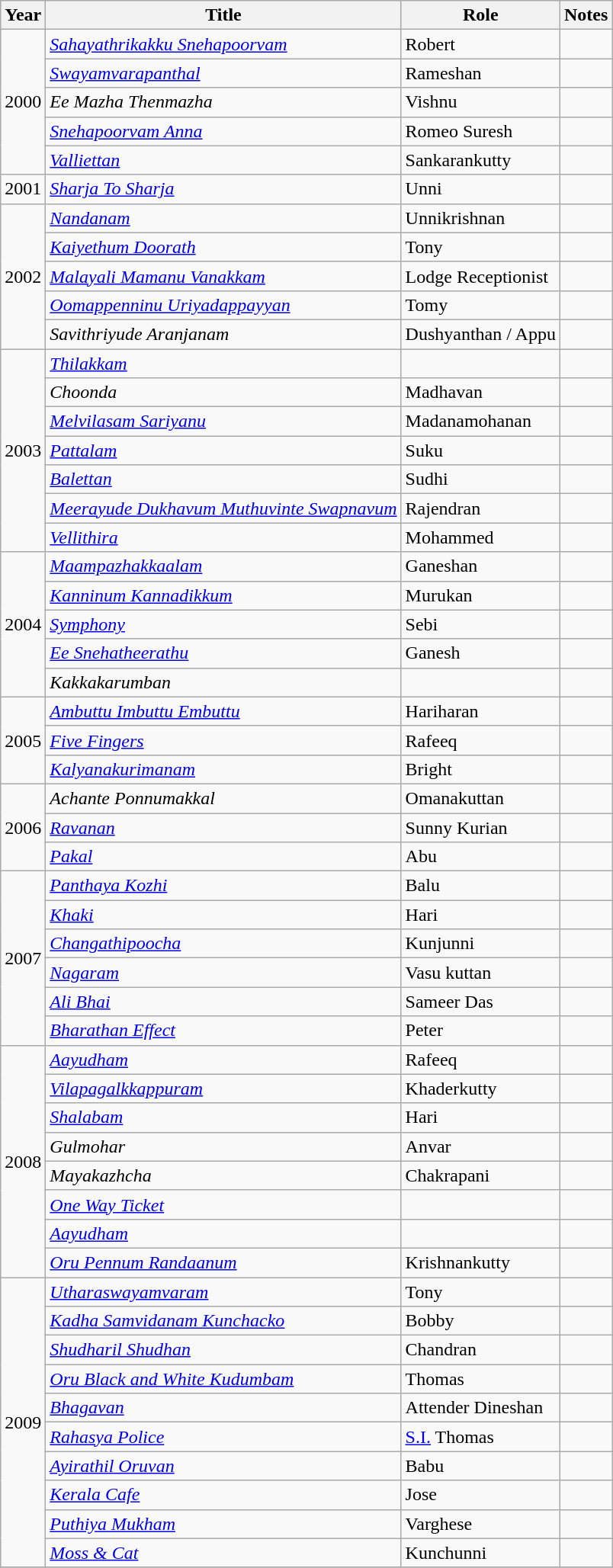<table class="wikitable sortable">
<tr>
<th>Year</th>
<th>Title</th>
<th>Role</th>
<th class="unsortable">Notes</th>
</tr>
<tr>
<td rowspan=5>2000</td>
<td><em><a href='#'>Sahayathrikakku Snehapoorvam</a></em></td>
<td>Robert</td>
<td></td>
</tr>
<tr>
<td><em><a href='#'>Swayamvarapanthal</a></em></td>
<td>Rameshan</td>
<td></td>
</tr>
<tr>
<td><em>Ee Mazha Thenmazha</em></td>
<td>Vishnu</td>
<td></td>
</tr>
<tr>
<td><em><a href='#'>Snehapoorvam Anna</a></em></td>
<td>Romeo Suresh</td>
<td></td>
</tr>
<tr>
<td><em><a href='#'>Valliettan</a></em></td>
<td>Sankarankutty</td>
<td></td>
</tr>
<tr>
<td>2001</td>
<td><em><a href='#'>Sharja To Sharja</a></em></td>
<td>Unni</td>
<td></td>
</tr>
<tr>
<td rowspan=5>2002</td>
<td><em><a href='#'>Nandanam</a></em></td>
<td>Unnikrishnan</td>
<td></td>
</tr>
<tr>
<td><em><a href='#'>Kaiyethum Doorath</a></em></td>
<td>Tony</td>
<td></td>
</tr>
<tr>
<td><em><a href='#'>Malayali Mamanu Vanakkam</a></em></td>
<td>Lodge Receptionist</td>
<td></td>
</tr>
<tr>
<td><em><a href='#'>Oomappenninu Uriyadappayyan</a></em></td>
<td>Tomy</td>
<td></td>
</tr>
<tr>
<td><em>Savithriyude Aranjanam</em></td>
<td>Dushyanthan / Appu</td>
<td></td>
</tr>
<tr>
<td rowspan=7>2003</td>
<td><em><a href='#'>Thilakkam</a></em></td>
<td></td>
<td></td>
</tr>
<tr>
<td><em>Choonda</em></td>
<td>Madhavan</td>
<td></td>
</tr>
<tr>
<td><em><a href='#'>Melvilasam Sariyanu</a></em></td>
<td>Madanamohanan</td>
<td></td>
</tr>
<tr>
<td><em><a href='#'>Pattalam</a></em></td>
<td>Suku</td>
<td></td>
</tr>
<tr>
<td><em><a href='#'>Balettan</a></em></td>
<td>Sudhi</td>
<td></td>
</tr>
<tr>
<td><em><a href='#'>Meerayude Dukhavum Muthuvinte Swapnavum</a></em></td>
<td>Rajendran</td>
<td></td>
</tr>
<tr>
<td><em><a href='#'>Vellithira</a></em></td>
<td>Mohammed</td>
<td></td>
</tr>
<tr>
<td rowspan=5>2004</td>
<td><em><a href='#'>Maampazhakkaalam</a></em></td>
<td>Ganeshan</td>
<td></td>
</tr>
<tr>
<td><em><a href='#'>Kanninum Kannadikkum</a></em></td>
<td>Murukan</td>
<td></td>
</tr>
<tr>
<td><em><a href='#'>Symphony</a></em></td>
<td>Sebi</td>
<td></td>
</tr>
<tr>
<td><em><a href='#'>Ee Snehatheerathu</a></em></td>
<td>Ganesh</td>
<td></td>
</tr>
<tr>
<td><em>Kakkakarumban</em></td>
<td></td>
<td></td>
</tr>
<tr>
<td rowspan=3>2005</td>
<td><em><a href='#'>Ambuttu Imbuttu Embuttu</a></em></td>
<td>Hariharan</td>
<td></td>
</tr>
<tr>
<td><em><a href='#'>Five Fingers</a></em></td>
<td>Rafeeq</td>
<td></td>
</tr>
<tr>
<td><em><a href='#'>Kalyanakurimanam</a></em></td>
<td>Bright</td>
<td></td>
</tr>
<tr>
<td rowspan=3>2006</td>
<td><em>Achante Ponnumakkal</em></td>
<td>Omanakuttan</td>
<td></td>
</tr>
<tr>
<td><em><a href='#'>Ravanan</a></em></td>
<td>Sunny Kurian</td>
<td></td>
</tr>
<tr>
<td><em><a href='#'>Pakal</a></em></td>
<td>Abu</td>
<td></td>
</tr>
<tr>
<td rowspan=6>2007</td>
<td><em><a href='#'>Panthaya Kozhi</a></em></td>
<td>Balu</td>
<td></td>
</tr>
<tr>
<td><em><a href='#'>Khaki</a></em></td>
<td>Hari</td>
<td></td>
</tr>
<tr>
<td><em><a href='#'>Changathipoocha</a></em></td>
<td>Kunjunni</td>
<td></td>
</tr>
<tr>
<td><em><a href='#'>Nagaram</a></em></td>
<td>Vasu kuttan</td>
<td></td>
</tr>
<tr>
<td><em><a href='#'>Ali Bhai</a></em></td>
<td>Sameer Das</td>
<td></td>
</tr>
<tr>
<td><em><a href='#'>Bharathan Effect</a></em></td>
<td>Peter</td>
<td></td>
</tr>
<tr>
<td rowspan=8>2008</td>
<td><em><a href='#'>Aayudham</a></em></td>
<td>Rafeeq</td>
<td></td>
</tr>
<tr>
<td><em><a href='#'>Vilapagalkkappuram</a></em></td>
<td>Khaderkutty</td>
<td></td>
</tr>
<tr>
<td><em><a href='#'>Shalabam</a></em></td>
<td>Hari</td>
<td></td>
</tr>
<tr>
<td><em>Gulmohar</em></td>
<td>Anvar</td>
<td></td>
</tr>
<tr>
<td><em>Mayakazhcha</em></td>
<td>Chakrapani</td>
<td></td>
</tr>
<tr>
<td><em><a href='#'>One Way Ticket</a></em></td>
<td></td>
<td></td>
</tr>
<tr>
<td><em><a href='#'>Aayudham</a></em></td>
<td></td>
<td></td>
</tr>
<tr>
<td><em><a href='#'>Oru Pennum Randaanum</a></em></td>
<td>Krishnankutty</td>
<td></td>
</tr>
<tr>
<td rowspan=10>2009</td>
<td><em><a href='#'>Utharaswayamvaram</a></em></td>
<td>Tony</td>
<td></td>
</tr>
<tr>
<td><em><a href='#'>Kadha Samvidanam Kunchacko</a></em></td>
<td>Bobby</td>
<td></td>
</tr>
<tr>
<td><em><a href='#'>Shudharil Shudhan</a></em></td>
<td>Chandran</td>
<td></td>
</tr>
<tr>
<td><em><a href='#'>Oru Black and White Kudumbam</a></em></td>
<td>Thomas</td>
<td></td>
</tr>
<tr>
<td><em><a href='#'>Bhagavan</a></em></td>
<td>Attender Dineshan</td>
<td></td>
</tr>
<tr>
<td><em><a href='#'>Rahasya Police</a></em></td>
<td><a href='#'>S.I.</a> Thomas</td>
<td></td>
</tr>
<tr>
<td><em><a href='#'>Ayirathil Oruvan</a></em></td>
<td>Babu</td>
<td></td>
</tr>
<tr>
<td><em><a href='#'>Kerala Cafe</a></em></td>
<td>Jose</td>
<td></td>
</tr>
<tr>
<td><em><a href='#'>Puthiya Mukham</a></em></td>
<td>Varghese</td>
<td></td>
</tr>
<tr>
<td><em><a href='#'>Moss & Cat</a></em></td>
<td>Kunchunni</td>
<td></td>
</tr>
<tr>
</tr>
</table>
